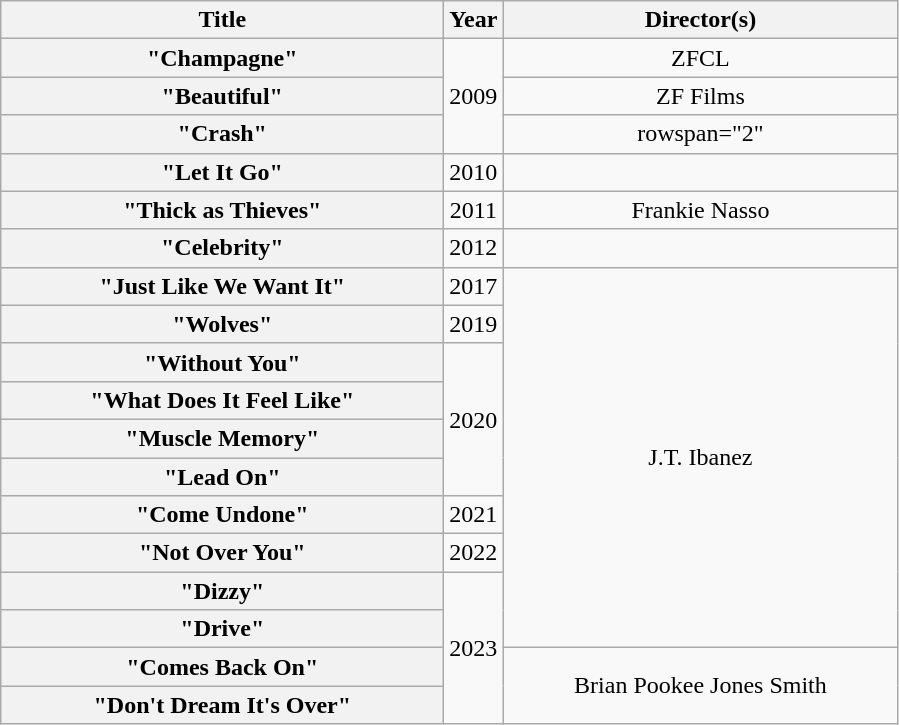<table class="wikitable plainrowheaders" style="text-align:center;">
<tr>
<th scope="col" style="width:18em;">Title</th>
<th scope="col">Year</th>
<th scope="col" style="width:16em;">Director(s)</th>
</tr>
<tr>
<th scope="row">"Champagne"</th>
<td rowspan="3">2009</td>
<td>ZFCL</td>
</tr>
<tr>
<th scope="row">"Beautiful"</th>
<td>ZF Films</td>
</tr>
<tr>
<th scope="row">"Crash"</th>
<td>rowspan="2" </td>
</tr>
<tr>
<th scope="row">"Let It Go"</th>
<td>2010</td>
</tr>
<tr>
<th scope="row">"Thick as Thieves"</th>
<td>2011</td>
<td>Frankie Nasso</td>
</tr>
<tr>
<th scope="row">"Celebrity"</th>
<td>2012</td>
<td></td>
</tr>
<tr>
<th scope="row">"Just Like We Want It"</th>
<td>2017</td>
<td rowspan="10">J.T. Ibanez</td>
</tr>
<tr>
<th scope="row">"Wolves"</th>
<td>2019</td>
</tr>
<tr>
<th scope="row">"Without You"</th>
<td rowspan="4">2020</td>
</tr>
<tr>
<th scope="row">"What Does It Feel Like"</th>
</tr>
<tr>
<th scope="row">"Muscle Memory"</th>
</tr>
<tr>
<th scope="row">"Lead On"</th>
</tr>
<tr>
<th scope="row">"Come Undone"</th>
<td>2021</td>
</tr>
<tr>
<th scope="row">"Not Over You"</th>
<td>2022</td>
</tr>
<tr>
<th scope="row">"Dizzy"</th>
<td rowspan="4">2023</td>
</tr>
<tr>
<th scope="row">"Drive"</th>
</tr>
<tr>
<th scope="row">"Comes Back On"</th>
<td rowspan="2">Brian Pookee Jones Smith</td>
</tr>
<tr>
<th scope="row">"Don't Dream It's Over"</th>
</tr>
</table>
